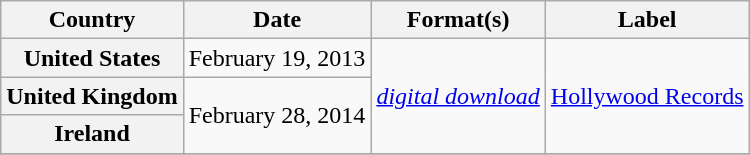<table class="wikitable plainrowheaders">
<tr>
<th scope="col">Country</th>
<th scope="col">Date</th>
<th scope="col">Format(s)</th>
<th scope="col">Label</th>
</tr>
<tr>
<th scope="row">United States</th>
<td>February 19, 2013</td>
<td rowspan="3"><em><a href='#'>digital download</a></em></td>
<td rowspan="3"><a href='#'>Hollywood Records</a></td>
</tr>
<tr>
<th scope="row">United Kingdom</th>
<td rowspan="2">February 28, 2014</td>
</tr>
<tr>
<th scope="row">Ireland</th>
</tr>
<tr>
</tr>
</table>
